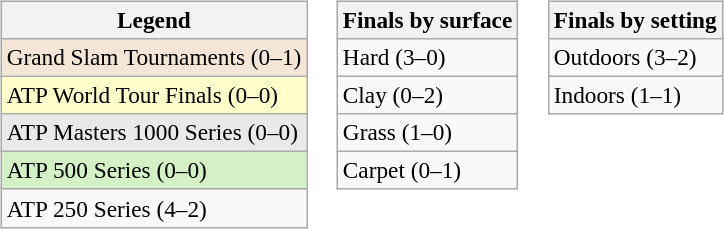<table>
<tr valign=top>
<td><br><table class=wikitable style=font-size:97%>
<tr>
<th>Legend</th>
</tr>
<tr style="background:#f3e6d7;">
<td>Grand Slam Tournaments (0–1)</td>
</tr>
<tr style="background:#ffc;">
<td>ATP World Tour Finals (0–0)</td>
</tr>
<tr style="background:#e9e9e9;">
<td>ATP Masters 1000 Series (0–0)</td>
</tr>
<tr style="background:#d4f1c5;">
<td>ATP 500 Series (0–0)</td>
</tr>
<tr>
<td>ATP 250 Series (4–2)</td>
</tr>
</table>
</td>
<td><br><table class=wikitable style=font-size:97%>
<tr>
<th>Finals by surface</th>
</tr>
<tr>
<td>Hard (3–0)</td>
</tr>
<tr>
<td>Clay (0–2)</td>
</tr>
<tr>
<td>Grass (1–0)</td>
</tr>
<tr>
<td>Carpet (0–1)</td>
</tr>
</table>
</td>
<td><br><table class=wikitable style=font-size:97%>
<tr>
<th>Finals by setting</th>
</tr>
<tr>
<td>Outdoors (3–2)</td>
</tr>
<tr>
<td>Indoors (1–1)</td>
</tr>
</table>
</td>
</tr>
</table>
